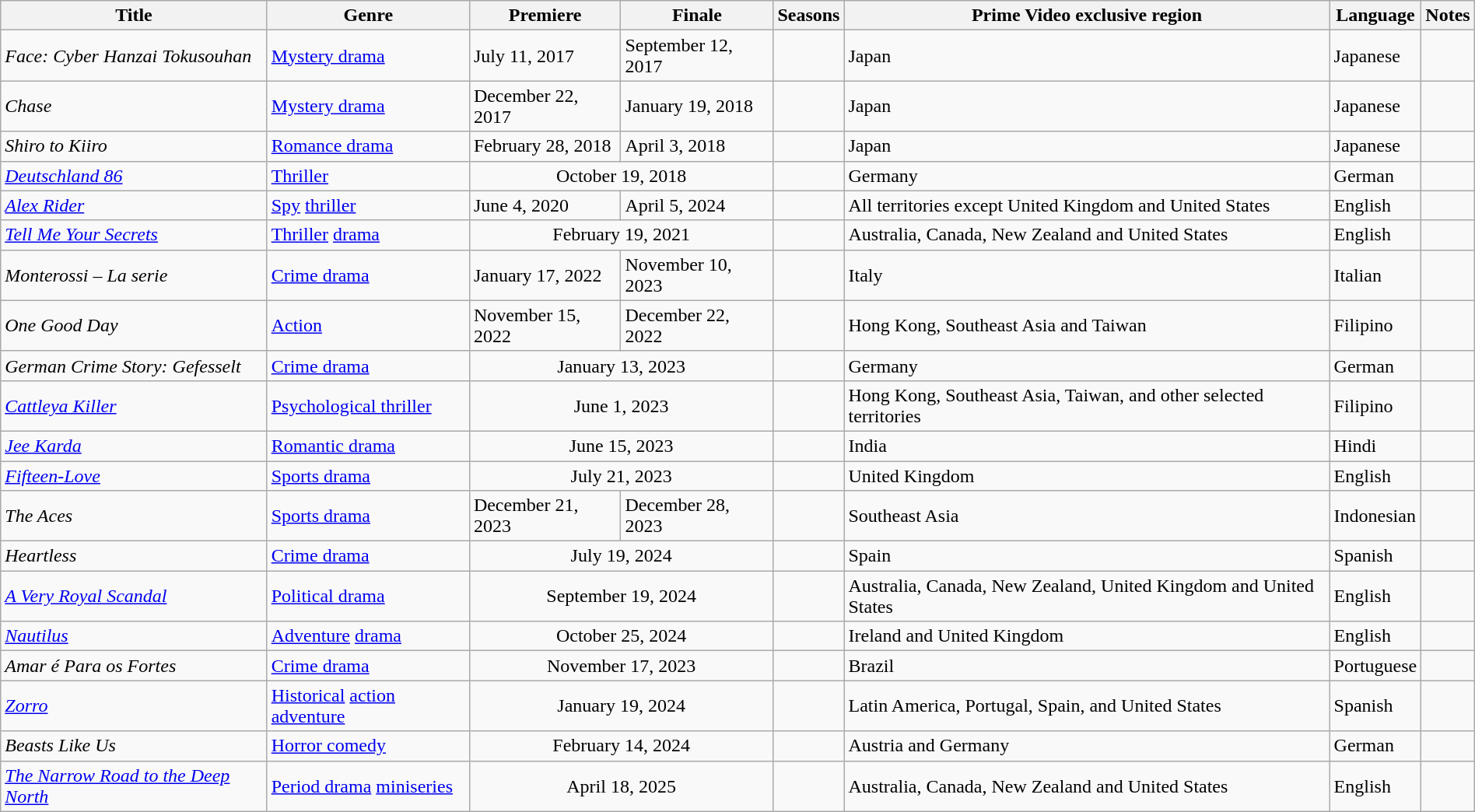<table class="wikitable sortable" style="width:100%;">
<tr>
<th>Title</th>
<th>Genre</th>
<th>Premiere</th>
<th>Finale</th>
<th>Seasons</th>
<th>Prime Video exclusive region</th>
<th>Language</th>
<th>Notes</th>
</tr>
<tr>
<td><em>Face: Cyber Hanzai Tokusouhan</em></td>
<td><a href='#'>Mystery drama</a></td>
<td>July 11, 2017</td>
<td>September 12, 2017</td>
<td></td>
<td>Japan</td>
<td>Japanese</td>
<td></td>
</tr>
<tr>
<td><em>Chase</em></td>
<td><a href='#'>Mystery drama</a></td>
<td>December 22, 2017</td>
<td>January 19, 2018</td>
<td></td>
<td>Japan</td>
<td>Japanese</td>
<td></td>
</tr>
<tr>
<td><em>Shiro to Kiiro</em></td>
<td><a href='#'>Romance drama</a></td>
<td>February 28, 2018</td>
<td>April 3, 2018</td>
<td></td>
<td>Japan</td>
<td>Japanese</td>
<td></td>
</tr>
<tr>
<td><em><a href='#'>Deutschland 86</a></em></td>
<td><a href='#'>Thriller</a></td>
<td colspan="2" style="text-align:center">October 19, 2018</td>
<td></td>
<td>Germany</td>
<td>German</td>
<td></td>
</tr>
<tr>
<td><em><a href='#'>Alex Rider</a></em></td>
<td><a href='#'>Spy</a> <a href='#'>thriller</a></td>
<td>June 4, 2020</td>
<td>April 5, 2024</td>
<td></td>
<td>All territories except United Kingdom and United States</td>
<td>English</td>
<td></td>
</tr>
<tr>
<td><em><a href='#'>Tell Me Your Secrets</a></em></td>
<td><a href='#'>Thriller</a> <a href='#'>drama</a></td>
<td colspan="2" style="text-align:center">February 19, 2021</td>
<td></td>
<td>Australia, Canada, New Zealand and United States</td>
<td>English</td>
<td></td>
</tr>
<tr>
<td><em>Monterossi – La serie</em></td>
<td><a href='#'>Crime drama</a></td>
<td>January 17, 2022</td>
<td>November 10, 2023</td>
<td></td>
<td>Italy</td>
<td>Italian</td>
<td></td>
</tr>
<tr>
<td><em>One Good Day</em></td>
<td><a href='#'>Action</a></td>
<td>November 15, 2022</td>
<td>December 22, 2022</td>
<td></td>
<td>Hong Kong, Southeast Asia and Taiwan</td>
<td>Filipino</td>
<td></td>
</tr>
<tr>
<td><em>German Crime Story: Gefesselt</em></td>
<td><a href='#'>Crime drama</a></td>
<td colspan="2" style="text-align:center">January 13, 2023</td>
<td></td>
<td>Germany</td>
<td>German</td>
<td></td>
</tr>
<tr>
<td><em><a href='#'>Cattleya Killer</a></em></td>
<td><a href='#'>Psychological thriller</a></td>
<td colspan="2" style="text-align:center">June 1, 2023</td>
<td></td>
<td>Hong Kong, Southeast Asia, Taiwan, and other selected territories</td>
<td>Filipino</td>
<td></td>
</tr>
<tr>
<td><em><a href='#'>Jee Karda</a></em></td>
<td><a href='#'>Romantic drama</a></td>
<td colspan="2" style="text-align:center">June 15, 2023</td>
<td></td>
<td>India</td>
<td>Hindi</td>
<td></td>
</tr>
<tr>
<td><em><a href='#'>Fifteen-Love</a></em></td>
<td><a href='#'>Sports drama</a></td>
<td colspan="2" style="text-align:center">July 21, 2023</td>
<td></td>
<td>United Kingdom</td>
<td>English</td>
<td></td>
</tr>
<tr>
<td><em>The Aces</em></td>
<td><a href='#'>Sports drama</a></td>
<td>December 21, 2023</td>
<td>December 28, 2023</td>
<td></td>
<td>Southeast Asia</td>
<td>Indonesian</td>
<td></td>
</tr>
<tr>
<td><em>Heartless</em></td>
<td><a href='#'>Crime drama</a></td>
<td colspan="2" style="text-align:center">July 19, 2024</td>
<td></td>
<td>Spain</td>
<td>Spanish</td>
<td></td>
</tr>
<tr>
<td><em><a href='#'>A Very Royal Scandal</a></em></td>
<td><a href='#'>Political drama</a></td>
<td colspan="2" style="text-align:center">September 19, 2024</td>
<td></td>
<td>Australia, Canada, New Zealand, United Kingdom and United States</td>
<td>English</td>
<td></td>
</tr>
<tr>
<td><em><a href='#'>Nautilus</a></em></td>
<td><a href='#'>Adventure</a> <a href='#'>drama</a></td>
<td colspan="2" style="text-align:center">October 25, 2024</td>
<td></td>
<td>Ireland and United Kingdom</td>
<td>English</td>
<td></td>
</tr>
<tr>
<td><em>Amar é Para os Fortes</em></td>
<td><a href='#'>Crime drama</a></td>
<td colspan="2" style="text-align:center">November 17, 2023</td>
<td></td>
<td>Brazil</td>
<td>Portuguese</td>
<td></td>
</tr>
<tr>
<td><em><a href='#'>Zorro</a></em></td>
<td><a href='#'>Historical</a> <a href='#'>action adventure</a></td>
<td colspan="2" style="text-align:center">January 19, 2024</td>
<td></td>
<td>Latin America, Portugal, Spain, and United States</td>
<td>Spanish</td>
<td></td>
</tr>
<tr>
<td><em>Beasts Like Us</em></td>
<td><a href='#'>Horror comedy</a></td>
<td colspan="2" style="text-align:center">February 14, 2024</td>
<td></td>
<td>Austria and Germany</td>
<td>German</td>
<td></td>
</tr>
<tr>
<td><em><a href='#'>The Narrow Road to the Deep North</a></em></td>
<td><a href='#'>Period drama</a> <a href='#'>miniseries</a></td>
<td colspan="2" style="text-align:center">April 18, 2025</td>
<td></td>
<td>Australia, Canada, New Zealand and United States</td>
<td>English</td>
<td></td>
</tr>
</table>
